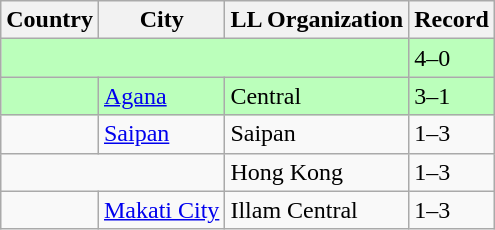<table class="wikitable">
<tr>
<th>Country</th>
<th>City</th>
<th>LL Organization</th>
<th>Record</th>
</tr>
<tr bgcolor=#bbffbb>
<td colspan="3"><strong></strong></td>
<td>4–0</td>
</tr>
<tr bgcolor=#bbffbb>
<td><strong></strong></td>
<td><a href='#'>Agana</a></td>
<td>Central</td>
<td>3–1</td>
</tr>
<tr>
<td><strong></strong></td>
<td><a href='#'>Saipan</a></td>
<td>Saipan</td>
<td>1–3</td>
</tr>
<tr>
<td colspan="2"><strong></strong></td>
<td>Hong Kong</td>
<td>1–3</td>
</tr>
<tr>
<td><strong></strong></td>
<td><a href='#'>Makati City</a></td>
<td>Illam Central</td>
<td>1–3</td>
</tr>
</table>
